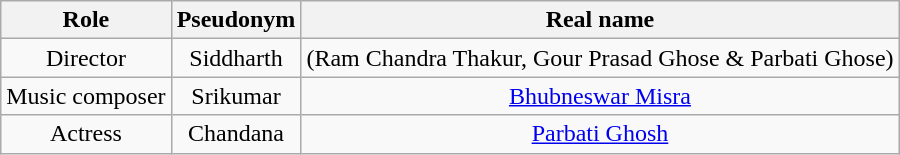<table class="wikitable sortable" style="text-align:center;">
<tr>
<th>Role</th>
<th>Pseudonym</th>
<th>Real name</th>
</tr>
<tr>
<td>Director</td>
<td>Siddharth</td>
<td>(Ram Chandra Thakur, Gour Prasad Ghose & Parbati Ghose)</td>
</tr>
<tr>
<td>Music composer</td>
<td>Srikumar</td>
<td><a href='#'>Bhubneswar Misra</a></td>
</tr>
<tr>
<td>Actress</td>
<td>Chandana</td>
<td><a href='#'>Parbati Ghosh</a></td>
</tr>
</table>
